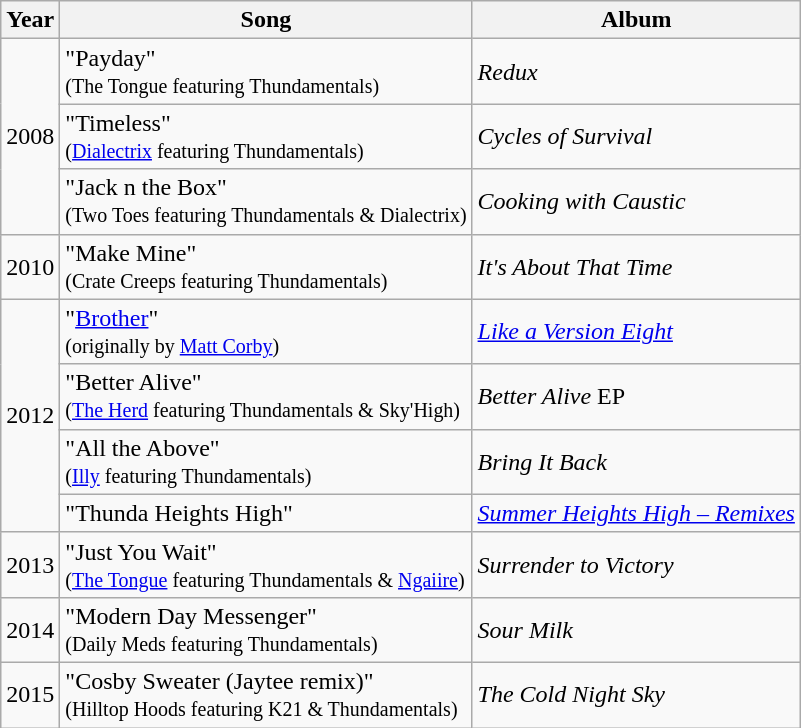<table class="wikitable">
<tr>
<th>Year</th>
<th>Song</th>
<th>Album</th>
</tr>
<tr>
<td rowspan="3">2008</td>
<td>"Payday"<br><small>(The Tongue featuring Thundamentals)</small></td>
<td><em>Redux</em></td>
</tr>
<tr>
<td>"Timeless"<br><small>(<a href='#'>Dialectrix</a> featuring Thundamentals)</small></td>
<td><em>Cycles of Survival</em></td>
</tr>
<tr>
<td>"Jack n the Box"<br><small>(Two Toes featuring Thundamentals & Dialectrix)</small></td>
<td><em>Cooking with Caustic</em></td>
</tr>
<tr>
<td>2010</td>
<td>"Make Mine"<br><small>(Crate Creeps featuring Thundamentals)</small></td>
<td><em>It's About That Time</em></td>
</tr>
<tr>
<td rowspan="4">2012</td>
<td>"<a href='#'>Brother</a>"<br><small>(originally by <a href='#'>Matt Corby</a>)</small></td>
<td><em><a href='#'>Like a Version Eight</a></em></td>
</tr>
<tr>
<td>"Better Alive"<br><small>(<a href='#'>The Herd</a> featuring Thundamentals & Sky'High)</small></td>
<td><em>Better Alive</em> EP</td>
</tr>
<tr>
<td>"All the Above"<br><small>(<a href='#'>Illy</a> featuring Thundamentals)</small></td>
<td><em>Bring It Back</em></td>
</tr>
<tr>
<td>"Thunda Heights High"</td>
<td><em><a href='#'>Summer Heights High – Remixes</a></em></td>
</tr>
<tr>
<td>2013</td>
<td>"Just You Wait"<br><small>(<a href='#'>The Tongue</a> featuring Thundamentals & <a href='#'>Ngaiire</a>)</small></td>
<td><em>Surrender to Victory</em></td>
</tr>
<tr>
<td>2014</td>
<td>"Modern Day Messenger"<br><small>(Daily Meds featuring Thundamentals)</small></td>
<td><em>Sour Milk</em></td>
</tr>
<tr>
<td>2015</td>
<td>"Cosby Sweater (Jaytee remix)"<br><small>(Hilltop Hoods featuring K21 & Thundamentals)</small></td>
<td><em>The Cold Night Sky</em></td>
</tr>
</table>
